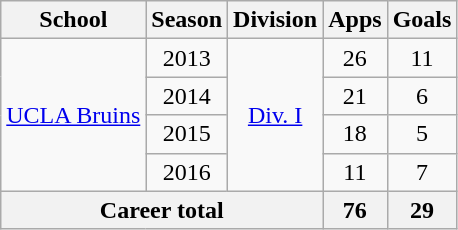<table class="wikitable" style="text-align: center;">
<tr>
<th>School</th>
<th>Season</th>
<th>Division</th>
<th>Apps</th>
<th>Goals</th>
</tr>
<tr>
<td rowspan="4"><a href='#'>UCLA Bruins</a></td>
<td>2013</td>
<td rowspan="4"><a href='#'>Div. I</a></td>
<td>26</td>
<td>11</td>
</tr>
<tr>
<td>2014</td>
<td>21</td>
<td>6</td>
</tr>
<tr>
<td>2015</td>
<td>18</td>
<td>5</td>
</tr>
<tr>
<td>2016</td>
<td>11</td>
<td>7</td>
</tr>
<tr>
<th colspan="3">Career total</th>
<th>76</th>
<th>29</th>
</tr>
</table>
